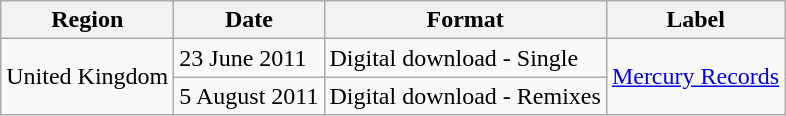<table class=wikitable>
<tr>
<th>Region</th>
<th>Date</th>
<th>Format</th>
<th>Label</th>
</tr>
<tr>
<td rowspan="2">United Kingdom</td>
<td>23 June 2011</td>
<td>Digital download - Single</td>
<td rowspan="2"><a href='#'>Mercury Records</a></td>
</tr>
<tr>
<td>5 August 2011</td>
<td>Digital download - Remixes</td>
</tr>
</table>
